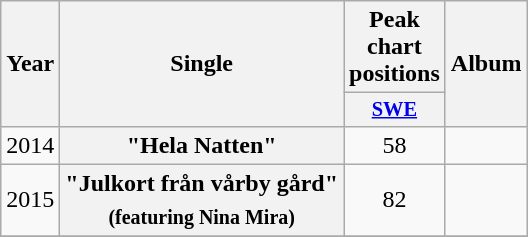<table class="wikitable plainrowheaders" style="text-align:center">
<tr>
<th scope="col" rowspan="2">Year</th>
<th scope="col" rowspan="2">Single</th>
<th scope="col" colspan="1">Peak chart positions</th>
<th scope="col" rowspan="2">Album</th>
</tr>
<tr>
<th scope="col" style="width:3em;font-size:85%;"><a href='#'>SWE</a><br></th>
</tr>
<tr>
<td>2014</td>
<th scope="row">"Hela Natten"</th>
<td>58</td>
<td></td>
</tr>
<tr>
<td>2015</td>
<th scope="row">"Julkort från vårby gård" <br><sub>(featuring Nina Mira)</sub></th>
<td>82</td>
<td></td>
</tr>
<tr>
</tr>
</table>
